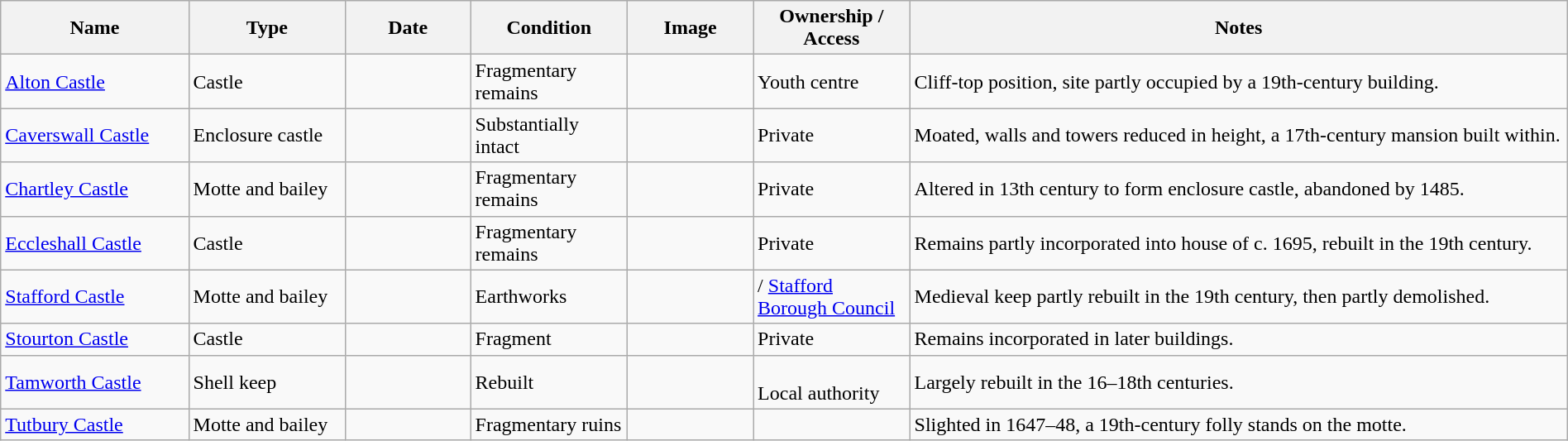<table class="wikitable sortable sticky-header" width="100%">
<tr>
<th width="12%">Name</th>
<th width="10%">Type</th>
<th width="8%">Date</th>
<th width="10%">Condition</th>
<th class="unsortable" width="94">Image</th>
<th width="10%">Ownership / Access</th>
<th class="unsortable">Notes</th>
</tr>
<tr>
<td><a href='#'>Alton Castle</a></td>
<td>Castle</td>
<td></td>
<td>Fragmentary remains</td>
<td></td>
<td>Youth centre</td>
<td>Cliff-top position, site partly occupied by a 19th-century building.</td>
</tr>
<tr>
<td><a href='#'>Caverswall Castle</a></td>
<td>Enclosure castle</td>
<td></td>
<td>Substantially intact</td>
<td></td>
<td>Private</td>
<td>Moated, walls and towers reduced in height, a 17th-century mansion built within.</td>
</tr>
<tr>
<td><a href='#'>Chartley Castle</a></td>
<td>Motte and bailey</td>
<td></td>
<td>Fragmentary remains</td>
<td></td>
<td>Private</td>
<td>Altered in 13th century to form enclosure castle, abandoned by 1485.</td>
</tr>
<tr>
<td><a href='#'>Eccleshall Castle</a></td>
<td>Castle</td>
<td></td>
<td>Fragmentary remains</td>
<td></td>
<td>Private</td>
<td>Remains partly incorporated into house of c. 1695, rebuilt in the 19th century.</td>
</tr>
<tr>
<td><a href='#'>Stafford Castle</a></td>
<td>Motte and bailey</td>
<td></td>
<td>Earthworks</td>
<td></td>
<td> / <a href='#'>Stafford Borough Council</a></td>
<td>Medieval keep partly rebuilt in the 19th century, then partly demolished.</td>
</tr>
<tr>
<td><a href='#'>Stourton Castle</a></td>
<td>Castle</td>
<td></td>
<td>Fragment</td>
<td></td>
<td>Private</td>
<td>Remains incorporated in later buildings.</td>
</tr>
<tr>
<td><a href='#'>Tamworth Castle</a></td>
<td>Shell keep</td>
<td></td>
<td>Rebuilt</td>
<td></td>
<td><br>Local authority</td>
<td>Largely rebuilt in the 16–18th centuries.</td>
</tr>
<tr>
<td><a href='#'>Tutbury Castle</a></td>
<td>Motte and bailey</td>
<td></td>
<td>Fragmentary ruins</td>
<td></td>
<td></td>
<td>Slighted in 1647–48, a 19th-century folly stands on the motte.</td>
</tr>
</table>
